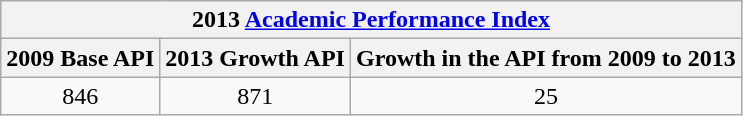<table class="wikitable" style="text-align:center">
<tr>
<th colspan="3">2013 <a href='#'>Academic Performance Index</a></th>
</tr>
<tr>
<th>2009 Base API</th>
<th>2013 Growth API</th>
<th>Growth in the API from 2009 to 2013</th>
</tr>
<tr>
<td>846</td>
<td>871</td>
<td>25</td>
</tr>
</table>
